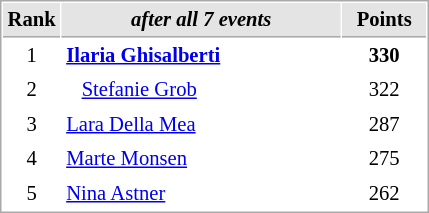<table cellspacing="1" cellpadding="3" style="border:1px solid #aaa; font-size:86%;">
<tr style="background:#e4e4e4;">
<th style="border-bottom:1px solid #AAAAAA; width: 10px;">Rank</th>
<th style="border-bottom:1px solid #AAAAAA; width: 180px;"><em>after all 7 events</em></th>
<th style="border-bottom:1px solid #AAAAAA; width: 50px;">Points</th>
</tr>
<tr>
<td align=center>1</td>
<td> <strong><a href='#'>Ilaria Ghisalberti</a></strong></td>
<td align=center><strong>330</strong></td>
</tr>
<tr>
<td align=center>2</td>
<td>   <a href='#'>Stefanie Grob</a></td>
<td align=center>322</td>
</tr>
<tr>
<td align=center>3</td>
<td> <a href='#'>Lara Della Mea</a></td>
<td align=center>287</td>
</tr>
<tr>
<td align=center>4</td>
<td> <a href='#'>Marte Monsen</a></td>
<td align=center>275</td>
</tr>
<tr>
<td align=center>5</td>
<td> <a href='#'>Nina Astner</a></td>
<td align=center>262</td>
</tr>
</table>
